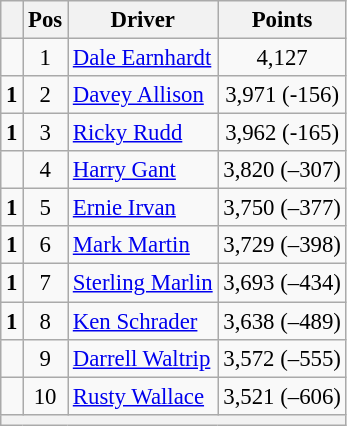<table class="wikitable" style="font-size: 95%;">
<tr>
<th></th>
<th>Pos</th>
<th>Driver</th>
<th>Points</th>
</tr>
<tr>
<td align="left"></td>
<td style="text-align:center;">1</td>
<td><a href='#'>Dale Earnhardt</a></td>
<td style="text-align:center;">4,127</td>
</tr>
<tr>
<td align="left">  <strong>1</strong></td>
<td style="text-align:center;">2</td>
<td><a href='#'>Davey Allison</a></td>
<td style="text-align:center;">3,971 (-156)</td>
</tr>
<tr>
<td align="left">  <strong>1</strong></td>
<td style="text-align:center;">3</td>
<td><a href='#'>Ricky Rudd</a></td>
<td style="text-align:center;">3,962 (-165)</td>
</tr>
<tr>
<td align="left"></td>
<td style="text-align:center;">4</td>
<td><a href='#'>Harry Gant</a></td>
<td style="text-align:center;">3,820 (–307)</td>
</tr>
<tr>
<td align="left">  <strong>1</strong></td>
<td style="text-align:center;">5</td>
<td><a href='#'>Ernie Irvan</a></td>
<td style="text-align:center;">3,750 (–377)</td>
</tr>
<tr>
<td align="left">  <strong>1</strong></td>
<td style="text-align:center;">6</td>
<td><a href='#'>Mark Martin</a></td>
<td style="text-align:center;">3,729 (–398)</td>
</tr>
<tr>
<td align="left">  <strong>1</strong></td>
<td style="text-align:center;">7</td>
<td><a href='#'>Sterling Marlin</a></td>
<td style="text-align:center;">3,693 (–434)</td>
</tr>
<tr>
<td align="left">  <strong>1</strong></td>
<td style="text-align:center;">8</td>
<td><a href='#'>Ken Schrader</a></td>
<td style="text-align:center;">3,638 (–489)</td>
</tr>
<tr>
<td align="left"></td>
<td style="text-align:center;">9</td>
<td><a href='#'>Darrell Waltrip</a></td>
<td style="text-align:center;">3,572 (–555)</td>
</tr>
<tr>
<td align="left"></td>
<td style="text-align:center;">10</td>
<td><a href='#'>Rusty Wallace</a></td>
<td style="text-align:center;">3,521 (–606)</td>
</tr>
<tr class="sortbottom">
<th colspan="9"></th>
</tr>
</table>
